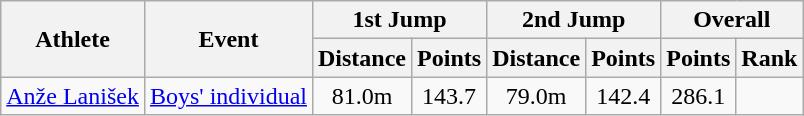<table class="wikitable">
<tr>
<th rowspan="2">Athlete</th>
<th rowspan="2">Event</th>
<th colspan="2">1st Jump</th>
<th colspan="2">2nd Jump</th>
<th colspan="2">Overall</th>
</tr>
<tr>
<th>Distance</th>
<th>Points</th>
<th>Distance</th>
<th>Points</th>
<th>Points</th>
<th>Rank</th>
</tr>
<tr>
<td><a href='#'>Anže Lanišek</a></td>
<td><a href='#'>Boys' individual</a></td>
<td align="center">81.0m</td>
<td align="center">143.7</td>
<td align="center">79.0m</td>
<td align="center">142.4</td>
<td align="center">286.1</td>
<td align="center"></td>
</tr>
</table>
